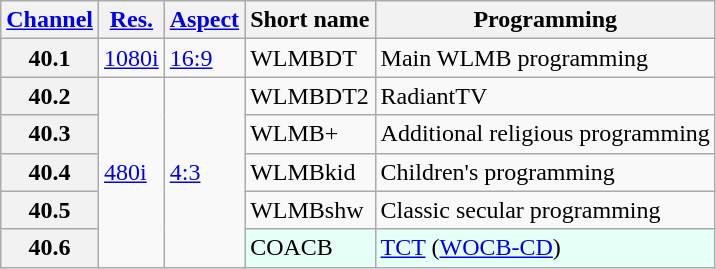<table class="wikitable">
<tr>
<th scope = "col"><a href='#'>Channel</a></th>
<th scope = "col"><a href='#'>Res.</a></th>
<th scope = "col"><a href='#'>Aspect</a></th>
<th scope = "col">Short name</th>
<th scope = "col">Programming</th>
</tr>
<tr>
<th scope = "row">40.1</th>
<td><a href='#'>1080i</a></td>
<td><a href='#'>16:9</a></td>
<td>WLMBDT</td>
<td>Main WLMB programming</td>
</tr>
<tr>
<th scope = "row">40.2</th>
<td rowspan=5><a href='#'>480i</a></td>
<td rowspan=5><a href='#'>4:3</a></td>
<td>WLMBDT2</td>
<td>RadiantTV</td>
</tr>
<tr>
<th scope = "row">40.3</th>
<td>WLMB+</td>
<td>Additional religious programming</td>
</tr>
<tr>
<th scope = "row">40.4</th>
<td>WLMBkid</td>
<td>Children's programming</td>
</tr>
<tr>
<th scope = "row">40.5</th>
<td>WLMBshw</td>
<td>Classic secular programming</td>
</tr>
<tr style="background-color: #E6FFF7;">
<th scope = "row">40.6</th>
<td>COACB</td>
<td><a href='#'>TCT</a> (<a href='#'>WOCB-CD</a>)</td>
</tr>
</table>
